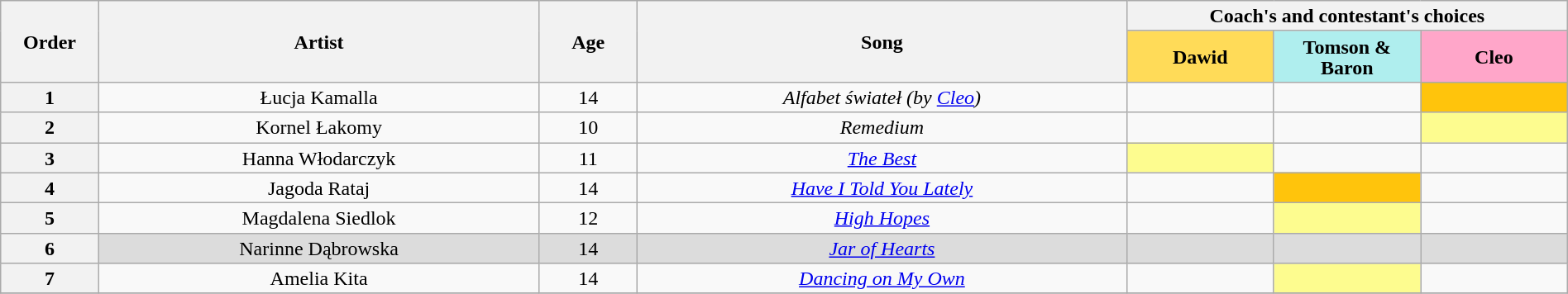<table class="wikitable" style="text-align:center; line-height:17px; width:100%;">
<tr>
<th scope="col" rowspan="2" style="width:04%;">Order</th>
<th scope="col" rowspan="2" style="width:18%;">Artist</th>
<th scope="col" rowspan="2" style="width:04%;">Age</th>
<th scope="col" rowspan="2" style="width:20%;">Song</th>
<th colspan="3">Coach's and contestant's choices</th>
</tr>
<tr>
<th style="width:06%; background:#ffdb58;">Dawid</th>
<th style="width:06%; background:#afeeee;">Tomson & Baron</th>
<th style="width:06%; background:#FFA6C9;">Cleo</th>
</tr>
<tr>
<th>1</th>
<td>Łucja Kamalla</td>
<td>14</td>
<td><em>Alfabet świateł (by <a href='#'>Cleo</a>)</em></td>
<td></td>
<td></td>
<td style="background:#FFC40C;"></td>
</tr>
<tr>
<th>2</th>
<td>Kornel Łakomy</td>
<td>10</td>
<td><em>Remedium</em></td>
<td></td>
<td></td>
<td style="background:#fdfc8f;"></td>
</tr>
<tr>
<th>3</th>
<td>Hanna Włodarczyk</td>
<td>11</td>
<td><em><a href='#'>The Best</a></em></td>
<td style="background:#fdfc8f;"></td>
<td></td>
<td></td>
</tr>
<tr>
<th>4</th>
<td>Jagoda Rataj</td>
<td>14</td>
<td><em><a href='#'>Have I Told You Lately</a></em></td>
<td></td>
<td style="background:#FFC40C;"></td>
<td></td>
</tr>
<tr>
<th>5</th>
<td>Magdalena Siedlok</td>
<td>12</td>
<td><em><a href='#'>High Hopes</a></em></td>
<td></td>
<td style="background:#fdfc8f;"></td>
<td></td>
</tr>
<tr style="background:#DCDCDC;">
<th>6</th>
<td>Narinne Dąbrowska</td>
<td>14</td>
<td><em><a href='#'>Jar of Hearts</a></em></td>
<td></td>
<td></td>
<td></td>
</tr>
<tr>
<th>7</th>
<td>Amelia Kita</td>
<td>14</td>
<td><em><a href='#'>Dancing on My Own</a></em></td>
<td></td>
<td style="background:#fdfc8f;"></td>
<td></td>
</tr>
<tr>
</tr>
</table>
